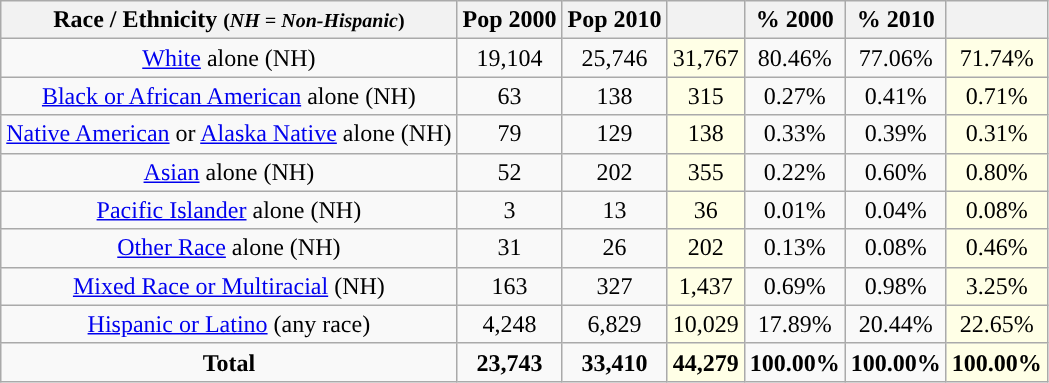<table class="wikitable" style="text-align:center;">
<tr>
<th>Race / Ethnicity <small>(<em>NH = Non-Hispanic</em>)</small></th>
<th>Pop 2000</th>
<th>Pop 2010</th>
<th></th>
<th>% 2000</th>
<th>% 2010</th>
<th></th>
</tr>
<tr>
<td><a href='#'>White</a> alone (NH)</td>
<td>19,104</td>
<td>25,746</td>
<td style='background: #ffffe6;'>31,767</td>
<td>80.46%</td>
<td>77.06%</td>
<td style='background: #ffffe6;'>71.74%</td>
</tr>
<tr>
<td><a href='#'>Black or African American</a> alone (NH)</td>
<td>63</td>
<td>138</td>
<td style='background: #ffffe6;'>315</td>
<td>0.27%</td>
<td>0.41%</td>
<td style='background: #ffffe6;'>0.71%</td>
</tr>
<tr>
<td><a href='#'>Native American</a> or <a href='#'>Alaska Native</a> alone (NH)</td>
<td>79</td>
<td>129</td>
<td style='background: #ffffe6;'>138</td>
<td>0.33%</td>
<td>0.39%</td>
<td style='background: #ffffe6;'>0.31%</td>
</tr>
<tr>
<td><a href='#'>Asian</a> alone (NH)</td>
<td>52</td>
<td>202</td>
<td style='background: #ffffe6;'>355</td>
<td>0.22%</td>
<td>0.60%</td>
<td style='background: #ffffe6;'>0.80%</td>
</tr>
<tr>
<td><a href='#'>Pacific Islander</a> alone (NH)</td>
<td>3</td>
<td>13</td>
<td style='background: #ffffe6;'>36</td>
<td>0.01%</td>
<td>0.04%</td>
<td style='background: #ffffe6;'>0.08%</td>
</tr>
<tr>
<td><a href='#'>Other Race</a> alone (NH)</td>
<td>31</td>
<td>26</td>
<td style='background: #ffffe6;'>202</td>
<td>0.13%</td>
<td>0.08%</td>
<td style='background: #ffffe6;'>0.46%</td>
</tr>
<tr>
<td><a href='#'>Mixed Race or Multiracial</a> (NH)</td>
<td>163</td>
<td>327</td>
<td style='background: #ffffe6;'>1,437</td>
<td>0.69%</td>
<td>0.98%</td>
<td style='background: #ffffe6;'>3.25%</td>
</tr>
<tr>
<td><a href='#'>Hispanic or Latino</a> (any race)</td>
<td>4,248</td>
<td>6,829</td>
<td style='background: #ffffe6;'>10,029</td>
<td>17.89%</td>
<td>20.44%</td>
<td style='background: #ffffe6;'>22.65%</td>
</tr>
<tr>
<td><strong>Total</strong></td>
<td><strong>23,743</strong></td>
<td><strong>33,410</strong></td>
<td style='background: #ffffe6;'><strong>44,279</strong></td>
<td><strong>100.00%</strong></td>
<td><strong>100.00%</strong></td>
<td style='background: #ffffe6;'><strong>100.00%</strong></td>
</tr>
</table>
